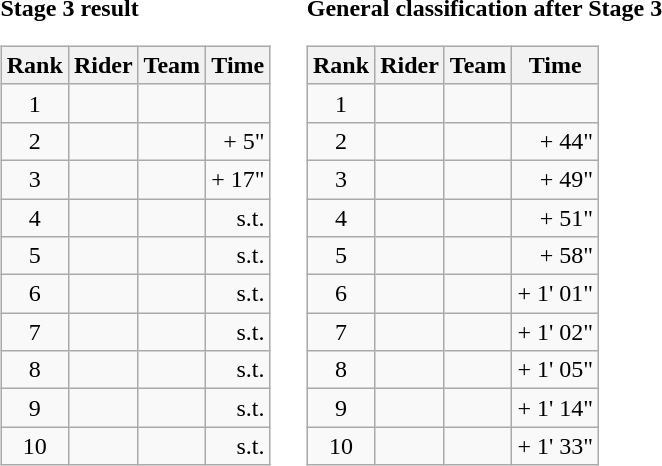<table>
<tr>
<td><strong>Stage 3 result</strong><br><table class="wikitable">
<tr>
<th scope="col">Rank</th>
<th scope="col">Rider</th>
<th scope="col">Team</th>
<th scope="col">Time</th>
</tr>
<tr>
<td style="text-align:center;">1</td>
<td></td>
<td></td>
<td style="text-align:right;"></td>
</tr>
<tr>
<td style="text-align:center;">2</td>
<td></td>
<td></td>
<td style="text-align:right;">+ 5"</td>
</tr>
<tr>
<td style="text-align:center;">3</td>
<td></td>
<td></td>
<td style="text-align:right;">+ 17"</td>
</tr>
<tr>
<td style="text-align:center;">4</td>
<td></td>
<td></td>
<td style="text-align:right;">s.t.</td>
</tr>
<tr>
<td style="text-align:center;">5</td>
<td></td>
<td></td>
<td style="text-align:right;">s.t.</td>
</tr>
<tr>
<td style="text-align:center;">6</td>
<td></td>
<td></td>
<td style="text-align:right;">s.t.</td>
</tr>
<tr>
<td style="text-align:center;">7</td>
<td></td>
<td></td>
<td style="text-align:right;">s.t.</td>
</tr>
<tr>
<td style="text-align:center;">8</td>
<td></td>
<td></td>
<td style="text-align:right;">s.t.</td>
</tr>
<tr>
<td style="text-align:center;">9</td>
<td></td>
<td></td>
<td style="text-align:right;">s.t.</td>
</tr>
<tr>
<td style="text-align:center;">10</td>
<td></td>
<td></td>
<td style="text-align:right;">s.t.</td>
</tr>
</table>
</td>
<td></td>
<td><strong>General classification after Stage 3</strong><br><table class="wikitable">
<tr>
<th scope="col">Rank</th>
<th scope="col">Rider</th>
<th scope="col">Team</th>
<th scope="col">Time</th>
</tr>
<tr>
<td style="text-align:center;">1</td>
<td></td>
<td></td>
<td style="text-align:right;"></td>
</tr>
<tr>
<td style="text-align:center;">2</td>
<td></td>
<td></td>
<td style="text-align:right;">+ 44"</td>
</tr>
<tr>
<td style="text-align:center;">3</td>
<td></td>
<td></td>
<td style="text-align:right;">+ 49"</td>
</tr>
<tr>
<td style="text-align:center;">4</td>
<td></td>
<td></td>
<td style="text-align:right;">+ 51"</td>
</tr>
<tr>
<td style="text-align:center;">5</td>
<td></td>
<td></td>
<td style="text-align:right;">+ 58"</td>
</tr>
<tr>
<td style="text-align:center;">6</td>
<td></td>
<td></td>
<td style="text-align:right;">+ 1' 01"</td>
</tr>
<tr>
<td style="text-align:center;">7</td>
<td></td>
<td></td>
<td style="text-align:right;">+ 1' 02"</td>
</tr>
<tr>
<td style="text-align:center;">8</td>
<td></td>
<td></td>
<td style="text-align:right;">+ 1' 05"</td>
</tr>
<tr>
<td style="text-align:center;">9</td>
<td></td>
<td></td>
<td style="text-align:right;">+ 1' 14"</td>
</tr>
<tr>
<td style="text-align:center;">10</td>
<td></td>
<td></td>
<td style="text-align:right;">+ 1' 33"</td>
</tr>
</table>
</td>
</tr>
</table>
